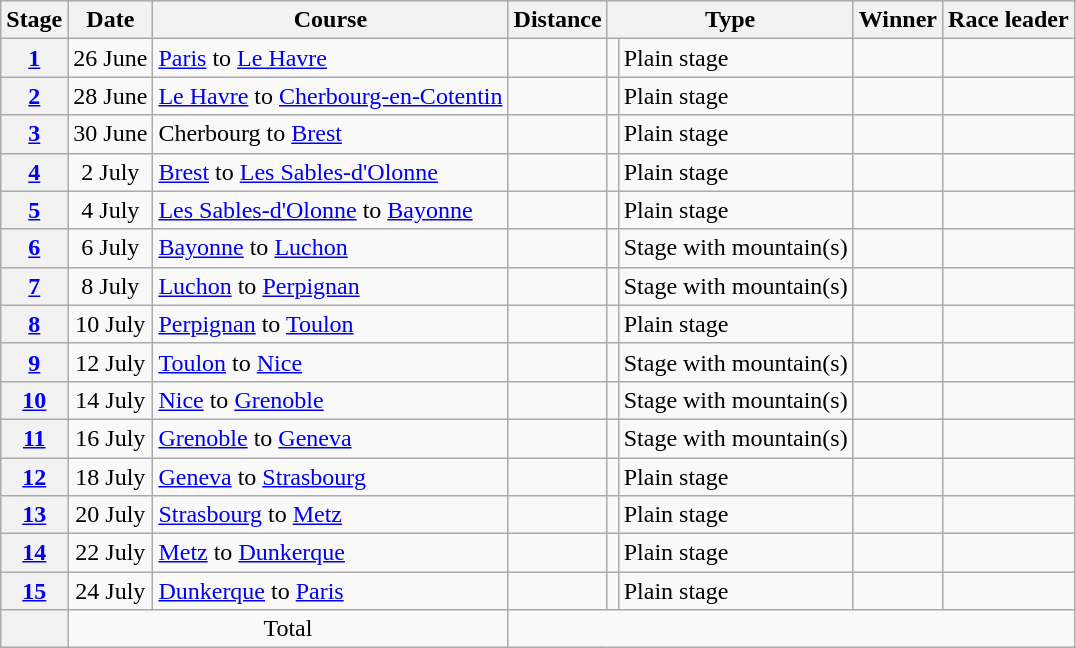<table class="wikitable">
<tr>
<th scope="col">Stage</th>
<th scope="col">Date</th>
<th scope="col">Course</th>
<th scope="col">Distance</th>
<th scope="col" colspan="2">Type</th>
<th scope="col">Winner</th>
<th scope="col">Race leader</th>
</tr>
<tr>
<th scope="row"><a href='#'>1</a></th>
<td style="text-align:center;">26 June</td>
<td><a href='#'>Paris</a> to <a href='#'>Le Havre</a></td>
<td></td>
<td></td>
<td>Plain stage</td>
<td></td>
<td></td>
</tr>
<tr>
<th scope="row"><a href='#'>2</a></th>
<td style="text-align:center;">28 June</td>
<td><a href='#'>Le Havre</a> to <a href='#'>Cherbourg-en-Cotentin</a></td>
<td></td>
<td></td>
<td>Plain stage</td>
<td></td>
<td></td>
</tr>
<tr>
<th scope="row"><a href='#'>3</a></th>
<td style="text-align:center;">30 June</td>
<td>Cherbourg to <a href='#'>Brest</a></td>
<td></td>
<td></td>
<td>Plain stage</td>
<td></td>
<td></td>
</tr>
<tr>
<th scope="row"><a href='#'>4</a></th>
<td style="text-align:center;">2 July</td>
<td><a href='#'>Brest</a> to <a href='#'>Les Sables-d'Olonne</a></td>
<td></td>
<td></td>
<td>Plain stage</td>
<td></td>
<td></td>
</tr>
<tr>
<th scope="row"><a href='#'>5</a></th>
<td style="text-align:center;">4 July</td>
<td><a href='#'>Les Sables-d'Olonne</a> to <a href='#'>Bayonne</a></td>
<td></td>
<td></td>
<td>Plain stage</td>
<td></td>
<td></td>
</tr>
<tr>
<th scope="row"><a href='#'>6</a></th>
<td style="text-align:center;">6 July</td>
<td><a href='#'>Bayonne</a> to <a href='#'>Luchon</a></td>
<td></td>
<td></td>
<td>Stage with mountain(s)</td>
<td></td>
<td></td>
</tr>
<tr>
<th scope="row"><a href='#'>7</a></th>
<td style="text-align:center;">8 July</td>
<td><a href='#'>Luchon</a> to <a href='#'>Perpignan</a></td>
<td></td>
<td></td>
<td>Stage with mountain(s)</td>
<td></td>
<td></td>
</tr>
<tr>
<th scope="row"><a href='#'>8</a></th>
<td style="text-align:center;">10 July</td>
<td><a href='#'>Perpignan</a> to <a href='#'>Toulon</a></td>
<td></td>
<td></td>
<td>Plain stage</td>
<td></td>
<td></td>
</tr>
<tr>
<th scope="row"><a href='#'>9</a></th>
<td style="text-align:center;">12 July</td>
<td><a href='#'>Toulon</a> to <a href='#'>Nice</a></td>
<td></td>
<td></td>
<td>Stage with mountain(s)</td>
<td></td>
<td></td>
</tr>
<tr>
<th scope="row"><a href='#'>10</a></th>
<td style="text-align:center;">14 July</td>
<td><a href='#'>Nice</a> to <a href='#'>Grenoble</a></td>
<td></td>
<td></td>
<td>Stage with mountain(s)</td>
<td></td>
<td></td>
</tr>
<tr>
<th scope="row"><a href='#'>11</a></th>
<td style="text-align:center;">16 July</td>
<td><a href='#'>Grenoble</a> to <a href='#'>Geneva</a></td>
<td></td>
<td></td>
<td>Stage with mountain(s)</td>
<td></td>
<td></td>
</tr>
<tr>
<th scope="row"><a href='#'>12</a></th>
<td style="text-align:center;">18 July</td>
<td><a href='#'>Geneva</a> to <a href='#'>Strasbourg</a></td>
<td></td>
<td></td>
<td>Plain stage</td>
<td></td>
<td></td>
</tr>
<tr>
<th scope="row"><a href='#'>13</a></th>
<td style="text-align:center;">20 July</td>
<td><a href='#'>Strasbourg</a> to <a href='#'>Metz</a></td>
<td></td>
<td></td>
<td>Plain stage</td>
<td></td>
<td></td>
</tr>
<tr>
<th scope="row"><a href='#'>14</a></th>
<td style="text-align:center;">22 July</td>
<td><a href='#'>Metz</a> to <a href='#'>Dunkerque</a></td>
<td></td>
<td></td>
<td>Plain stage</td>
<td></td>
<td></td>
</tr>
<tr>
<th scope="row"><a href='#'>15</a></th>
<td style="text-align:center;">24 July</td>
<td><a href='#'>Dunkerque</a> to <a href='#'>Paris</a></td>
<td></td>
<td></td>
<td>Plain stage</td>
<td></td>
<td></td>
</tr>
<tr>
<th scope="row"></th>
<td colspan="2" style="text-align:center">Total</td>
<td colspan="5" style="text-align:center"></td>
</tr>
</table>
